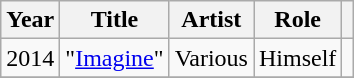<table class="wikitable">
<tr>
<th>Year</th>
<th>Title</th>
<th>Artist</th>
<th>Role</th>
<th></th>
</tr>
<tr>
<td>2014</td>
<td>"<a href='#'>Imagine</a>" </td>
<td>Various</td>
<td>Himself</td>
<td style="text-align: center;"></td>
</tr>
<tr>
</tr>
</table>
